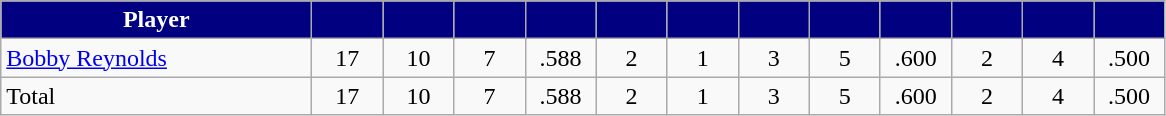<table class="wikitable" style="text-align:center">
<tr>
<th style="background:navy; color:#fff" width="200px">Player</th>
<th style="background:navy; color:#fff" width="40px"></th>
<th style="background:navy; color:#fff" width="40px"></th>
<th style="background:navy; color:#fff" width="40px"></th>
<th style="background:navy; color:#fff" width="40px"></th>
<th style="background:navy; color:#fff" width="40px"></th>
<th style="background:navy; color:#fff" width="40px"></th>
<th style="background:navy; color:#fff" width="40px"></th>
<th style="background:navy; color:#fff" width="40px"></th>
<th style="background:navy; color:#fff" width="40px"></th>
<th style="background:navy; color:#fff" width="40px"></th>
<th style="background:navy; color:#fff" width="40px"></th>
<th style="background:navy; color:#fff" width="40px"></th>
</tr>
<tr>
<td style="text-align:left"><a href='#'>Bobby Reynolds</a></td>
<td>17</td>
<td>10</td>
<td>7</td>
<td>.588</td>
<td>2</td>
<td>1</td>
<td>3</td>
<td>5</td>
<td>.600</td>
<td>2</td>
<td>4</td>
<td>.500</td>
</tr>
<tr>
<td style="text-align:left">Total</td>
<td>17</td>
<td>10</td>
<td>7</td>
<td>.588</td>
<td>2</td>
<td>1</td>
<td>3</td>
<td>5</td>
<td>.600</td>
<td>2</td>
<td>4</td>
<td>.500</td>
</tr>
</table>
